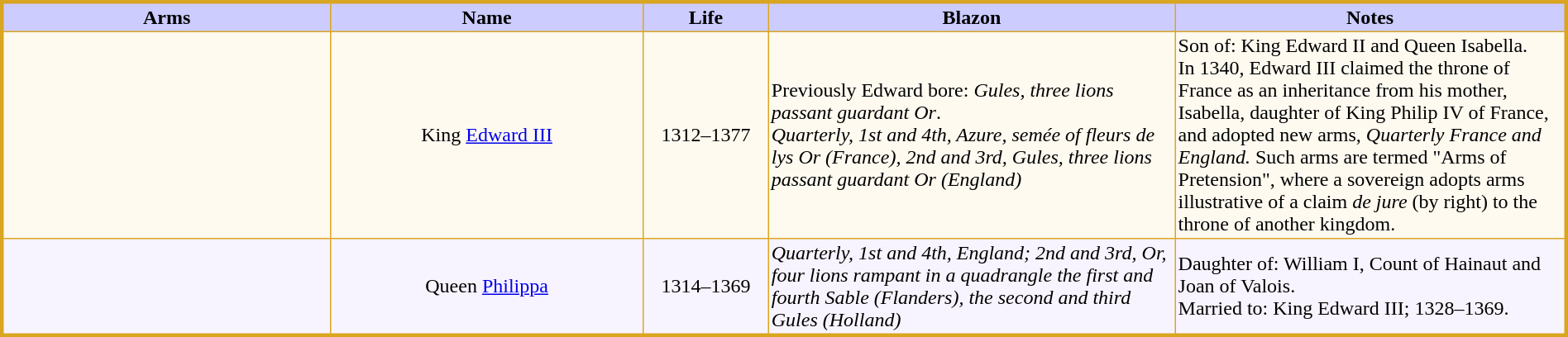<table width="100%" border="1" cellpadding="2" cellspacing="0" style="margin: 0.5em 0.3em 0.5em 0; background: #f9f9f9; border: 3px solid goldenrod; border-collapse: collapse;">
<tr>
<th width="21%" bgcolor = "#ccccff">Arms</th>
<th width="20%" bgcolor = "#ccccff">Name</th>
<th width="8%" bgcolor = "#ccccff">Life</th>
<th width="26%" bgcolor = "#ccccff">Blazon</th>
<th width="26%" bgcolor = "#ccccff">Notes</th>
</tr>
<tr bgcolor=fffaf0>
<td align="center"> </td>
<td align="center">King <a href='#'>Edward III</a></td>
<td align="center">1312–1377</td>
<td>Previously Edward bore: <em>Gules, three lions passant guardant Or</em>.<br><em>Quarterly, 1st and 4th, Azure, semée of fleurs de lys Or (France), 2nd and 3rd, Gules, three lions passant guardant Or (England)</em></td>
<td>Son of: King Edward II and Queen Isabella.<br>In 1340, Edward III claimed the throne of France as an inheritance from his mother, Isabella, daughter of King Philip IV of France, and adopted new arms, <em>Quarterly France and England.</em> Such arms are termed "Arms of Pretension", where a sovereign adopts arms illustrative of a claim <em>de jure</em> (by right) to the throne of another kingdom.</td>
</tr>
<tr bgcolor=#f8f4ff>
<td align="center"> </td>
<td align="center">Queen <a href='#'>Philippa</a></td>
<td align="center">1314–1369</td>
<td><em>Quarterly, 1st and 4th, England; 2nd and 3rd, Or, four lions rampant in a quadrangle the first and fourth Sable (Flanders), the second and third Gules (Holland)</em></td>
<td>Daughter of: William I, Count of Hainaut and Joan of Valois.<br>Married to: King Edward III; 1328–1369.</td>
</tr>
</table>
